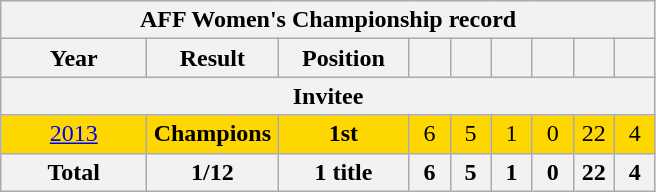<table class="wikitable" style="text-align: center;">
<tr>
<th colspan=9>AFF Women's Championship record</th>
</tr>
<tr>
<th width="90">Year</th>
<th width="80">Result</th>
<th width="80">Position</th>
<th width="20"></th>
<th width="20"></th>
<th width="20"></th>
<th width="20"></th>
<th width="20"></th>
<th width="20"></th>
</tr>
<tr>
<th colspan=9>Invitee</th>
</tr>
<tr style="background:gold;">
<td> <a href='#'>2013</a></td>
<td><strong>Champions</strong></td>
<td><strong>1st</strong></td>
<td>6</td>
<td>5</td>
<td>1</td>
<td>0</td>
<td>22</td>
<td>4</td>
</tr>
<tr>
<th>Total</th>
<th>1/12</th>
<th>1 title</th>
<th>6</th>
<th>5</th>
<th>1</th>
<th>0</th>
<th>22</th>
<th>4</th>
</tr>
</table>
